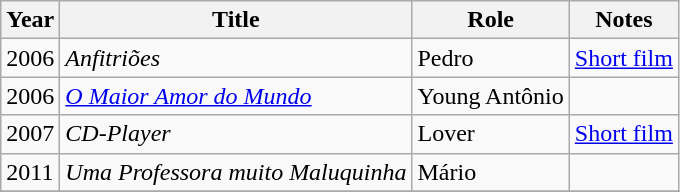<table class="wikitable sortable">
<tr>
<th>Year</th>
<th>Title</th>
<th>Role</th>
<th>Notes</th>
</tr>
<tr>
<td>2006</td>
<td><em>Anfitriões</em></td>
<td>Pedro</td>
<td><a href='#'>Short film</a></td>
</tr>
<tr>
<td>2006</td>
<td><em><a href='#'>O Maior Amor do Mundo</a></em></td>
<td>Young Antônio</td>
<td></td>
</tr>
<tr>
<td>2007</td>
<td><em>CD-Player</em></td>
<td>Lover</td>
<td><a href='#'>Short film</a></td>
</tr>
<tr>
<td>2011</td>
<td><em>Uma Professora muito Maluquinha</em></td>
<td>Mário</td>
<td></td>
</tr>
<tr>
</tr>
</table>
